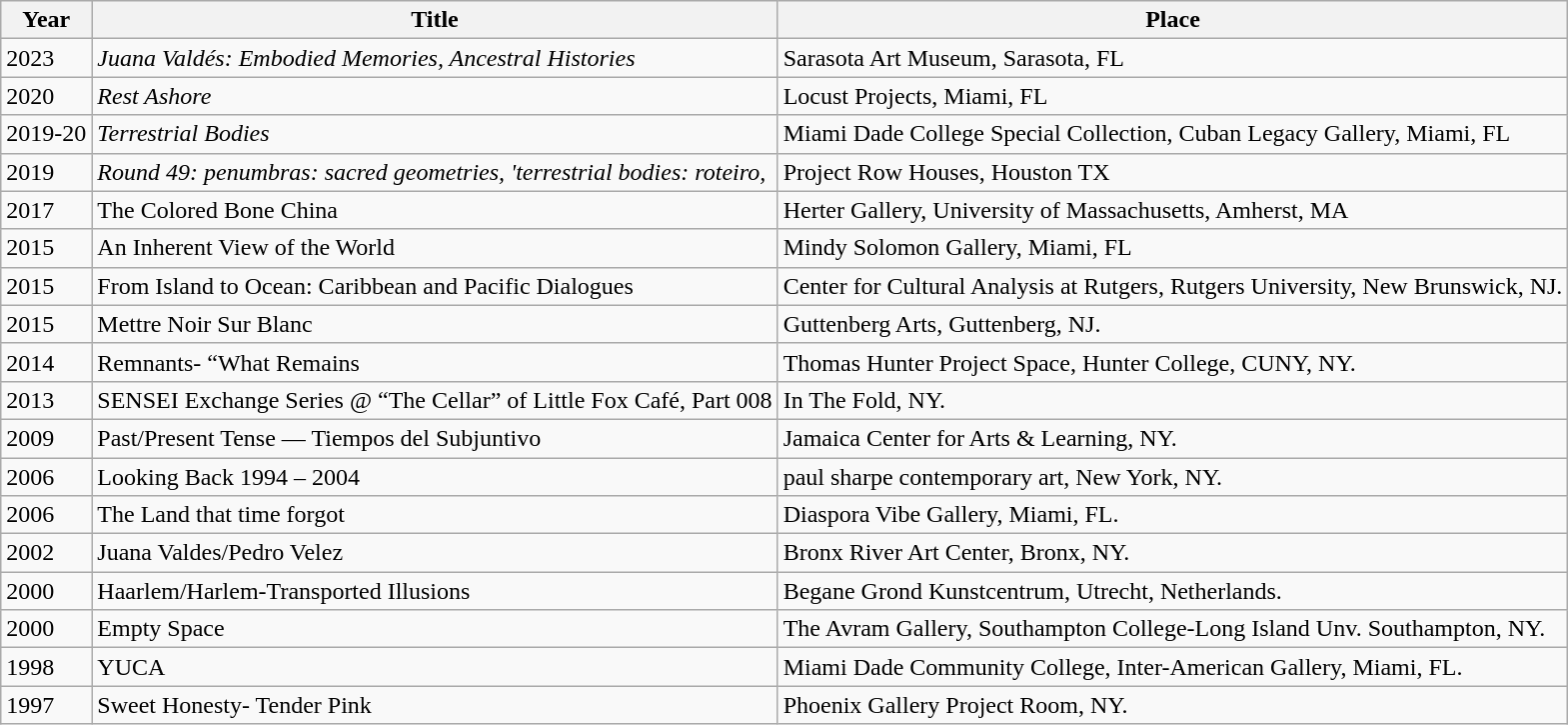<table class="wikitable sortable">
<tr>
<th>Year</th>
<th>Title</th>
<th>Place</th>
</tr>
<tr>
<td>2023</td>
<td><em>Juana Valdés: Embodied Memories, Ancestral Histories</em></td>
<td>Sarasota Art Museum, Sarasota, FL</td>
</tr>
<tr>
<td>2020</td>
<td><em>Rest Ashore</em></td>
<td>Locust Projects, Miami, FL</td>
</tr>
<tr>
<td>2019-20</td>
<td><em>Terrestrial Bodies</em></td>
<td>Miami Dade College Special Collection, Cuban Legacy Gallery, Miami, FL</td>
</tr>
<tr>
<td>2019</td>
<td><em>Round 49: penumbras: sacred geometries, 'terrestrial bodies: roteiro,<strong></td>
<td>Project Row Houses, Houston TX</td>
</tr>
<tr>
<td>2017</td>
<td></em>The Colored Bone China<em></td>
<td>Herter Gallery, University of Massachusetts, Amherst, MA</td>
</tr>
<tr>
<td>2015</td>
<td></em>An Inherent View of the World<em></td>
<td>Mindy Solomon Gallery, Miami, FL</td>
</tr>
<tr>
<td>2015</td>
<td></em>From Island to Ocean: Caribbean and Pacific Dialogues<em></td>
<td>Center for Cultural Analysis at Rutgers, Rutgers University, New Brunswick, NJ.</td>
</tr>
<tr>
<td>2015</td>
<td></em>Mettre Noir Sur Blanc<em></td>
<td>Guttenberg Arts, Guttenberg, NJ.</td>
</tr>
<tr>
<td>2014</td>
<td></em>Remnants- “What Remains<em></td>
<td>Thomas Hunter Project Space, Hunter College, CUNY, NY.</td>
</tr>
<tr>
<td>2013</td>
<td></em>SENSEI Exchange Series @ “The Cellar” of Little Fox Café, Part 008<em></td>
<td>In The Fold, NY.</td>
</tr>
<tr>
<td>2009</td>
<td></em>Past/Present Tense — Tiempos del Subjuntivo<em></td>
<td>Jamaica Center for Arts & Learning, NY.</td>
</tr>
<tr>
<td>2006</td>
<td></em>Looking Back 1994 – 2004<em></td>
<td>paul sharpe contemporary art, New York, NY.</td>
</tr>
<tr>
<td>2006</td>
<td></em>The Land that time forgot<em></td>
<td>Diaspora Vibe Gallery, Miami, FL.</td>
</tr>
<tr>
<td>2002</td>
<td></em>Juana Valdes/Pedro Velez<em></td>
<td>Bronx River Art Center, Bronx, NY.</td>
</tr>
<tr>
<td>2000</td>
<td></em>Haarlem/Harlem-Transported Illusions<em></td>
<td>Begane Grond Kunstcentrum, Utrecht, Netherlands.</td>
</tr>
<tr>
<td>2000</td>
<td></em>Empty Space<em></td>
<td>The Avram Gallery, Southampton College-Long Island Unv. Southampton, NY.</td>
</tr>
<tr>
<td>1998</td>
<td></em>YUCA<em></td>
<td>Miami Dade Community College, Inter-American Gallery, Miami, FL.</td>
</tr>
<tr>
<td>1997</td>
<td></em>Sweet Honesty- Tender Pink<em></td>
<td>Phoenix Gallery Project Room, NY.</td>
</tr>
</table>
